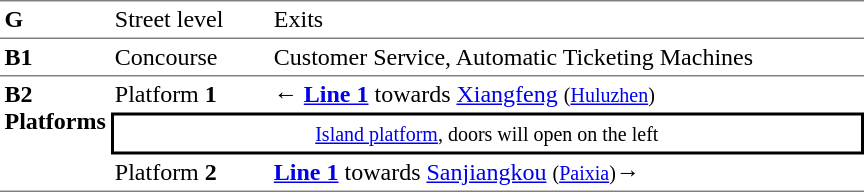<table border="0" cellspacing="0" cellpadding="3">
<tr>
<td style="border-top:solid 1px gray;" width="50" valign="top"><strong>G</strong></td>
<td style="border-top:solid 1px gray;" width="100" valign="top">Street level</td>
<td style="border-top:solid 1px gray;" width="390" valign="top">Exits</td>
</tr>
<tr>
<td style="border-bottom:solid 1px gray; border-top:solid 1px gray;" valign="top" width="50"><strong>B1</strong></td>
<td style="border-bottom:solid 1px gray; border-top:solid 1px gray;" valign="top" width="100">Concourse</td>
<td style="border-bottom:solid 1px gray; border-top:solid 1px gray;" valign="top" width="390">Customer Service, Automatic Ticketing Machines</td>
</tr>
<tr>
<td rowspan="3" style="border-bottom:solid 1px gray;" valign="top"><strong>B2<br>Platforms</strong></td>
<td>Platform <strong>1</strong></td>
<td>← <a href='#'><span><span><strong>Line 1</strong></span></span></a> towards <a href='#'>Xiangfeng</a> <small>(<a href='#'>Huluzhen</a>)</small></td>
</tr>
<tr>
<td colspan="2" style="border-right:solid 2px black;border-left:solid 2px black;border-top:solid 2px black;border-bottom:solid 2px black;text-align:center;"><small><a href='#'>Island platform</a>, doors will open on the left</small></td>
</tr>
<tr>
<td style="border-bottom:solid 1px gray;">Platform <strong>2</strong></td>
<td style="border-bottom:solid 1px gray;"> <a href='#'><span><span><strong>Line 1</strong></span></span></a>  towards <a href='#'>Sanjiangkou</a> <small>(<a href='#'>Paixia</a>)</small>→</td>
</tr>
<tr>
</tr>
</table>
